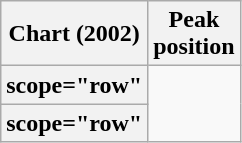<table class="wikitable plainrowheaders sortable">
<tr>
<th scope="col">Chart (2002)</th>
<th scope="col">Peak<br>position</th>
</tr>
<tr>
<th>scope="row" </th>
</tr>
<tr>
<th>scope="row" </th>
</tr>
</table>
